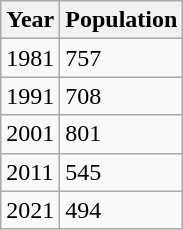<table class="wikitable">
<tr>
<th>Year</th>
<th>Population</th>
</tr>
<tr>
<td>1981</td>
<td>757</td>
</tr>
<tr>
<td>1991</td>
<td>708</td>
</tr>
<tr>
<td>2001</td>
<td>801</td>
</tr>
<tr>
<td>2011</td>
<td>545</td>
</tr>
<tr>
<td>2021</td>
<td>494</td>
</tr>
</table>
